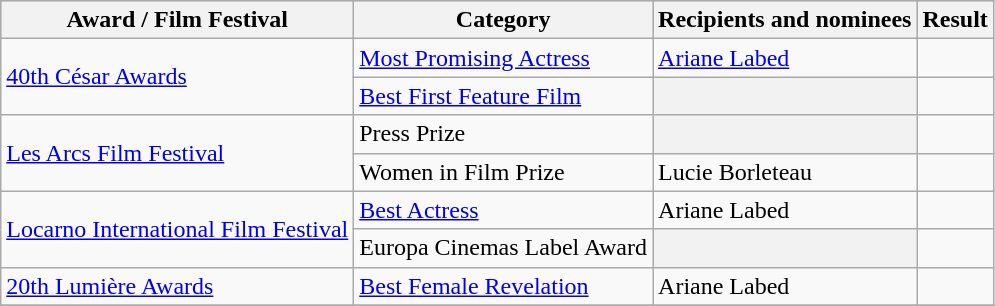<table class="wikitable plainrowheaders sortable">
<tr style="background:#ccc; text-align:center;">
<th scope="col">Award / Film Festival</th>
<th scope="col">Category</th>
<th scope="col">Recipients and nominees</th>
<th scope="col">Result</th>
</tr>
<tr>
<td rowspan=2><a href='#'>40th César Awards</a></td>
<td><a href='#'>Most Promising Actress</a></td>
<td><a href='#'>Ariane Labed</a></td>
<td></td>
</tr>
<tr>
<td><a href='#'>Best First Feature Film</a></td>
<th></th>
<td></td>
</tr>
<tr>
<td rowspan=2><a href='#'>Les Arcs Film Festival</a></td>
<td>Press Prize</td>
<th></th>
<td></td>
</tr>
<tr>
<td>Women in Film Prize</td>
<td>Lucie Borleteau</td>
<td></td>
</tr>
<tr>
<td rowspan=2><a href='#'>Locarno International Film Festival</a></td>
<td><a href='#'>Best Actress</a></td>
<td>Ariane Labed</td>
<td></td>
</tr>
<tr>
<td>Europa Cinemas Label Award</td>
<th></th>
<td></td>
</tr>
<tr>
<td><a href='#'>20th Lumière Awards</a></td>
<td><a href='#'>Best Female Revelation</a></td>
<td>Ariane Labed</td>
<td></td>
</tr>
<tr>
</tr>
</table>
